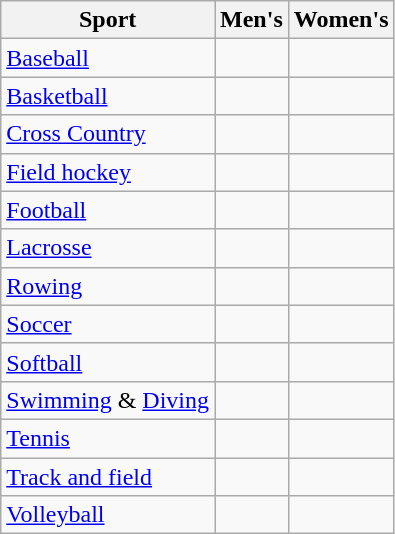<table class="wikitable" style=>
<tr>
<th>Sport</th>
<th>Men's</th>
<th>Women's</th>
</tr>
<tr>
<td><a href='#'>Baseball</a></td>
<td></td>
<td></td>
</tr>
<tr>
<td><a href='#'>Basketball</a></td>
<td></td>
<td></td>
</tr>
<tr>
<td><a href='#'>Cross Country</a></td>
<td></td>
<td></td>
</tr>
<tr>
<td><a href='#'>Field hockey</a></td>
<td></td>
<td></td>
</tr>
<tr>
<td><a href='#'>Football</a></td>
<td></td>
<td></td>
</tr>
<tr>
<td><a href='#'>Lacrosse</a></td>
<td></td>
<td></td>
</tr>
<tr>
<td><a href='#'>Rowing</a></td>
<td></td>
<td></td>
</tr>
<tr>
<td><a href='#'>Soccer</a></td>
<td></td>
<td></td>
</tr>
<tr>
<td><a href='#'>Softball</a></td>
<td></td>
<td></td>
</tr>
<tr>
<td><a href='#'>Swimming</a> & <a href='#'>Diving</a></td>
<td></td>
<td></td>
</tr>
<tr>
<td><a href='#'>Tennis</a></td>
<td></td>
<td></td>
</tr>
<tr>
<td><a href='#'>Track and field</a></td>
<td></td>
<td></td>
</tr>
<tr>
<td><a href='#'>Volleyball</a></td>
<td></td>
<td></td>
</tr>
</table>
